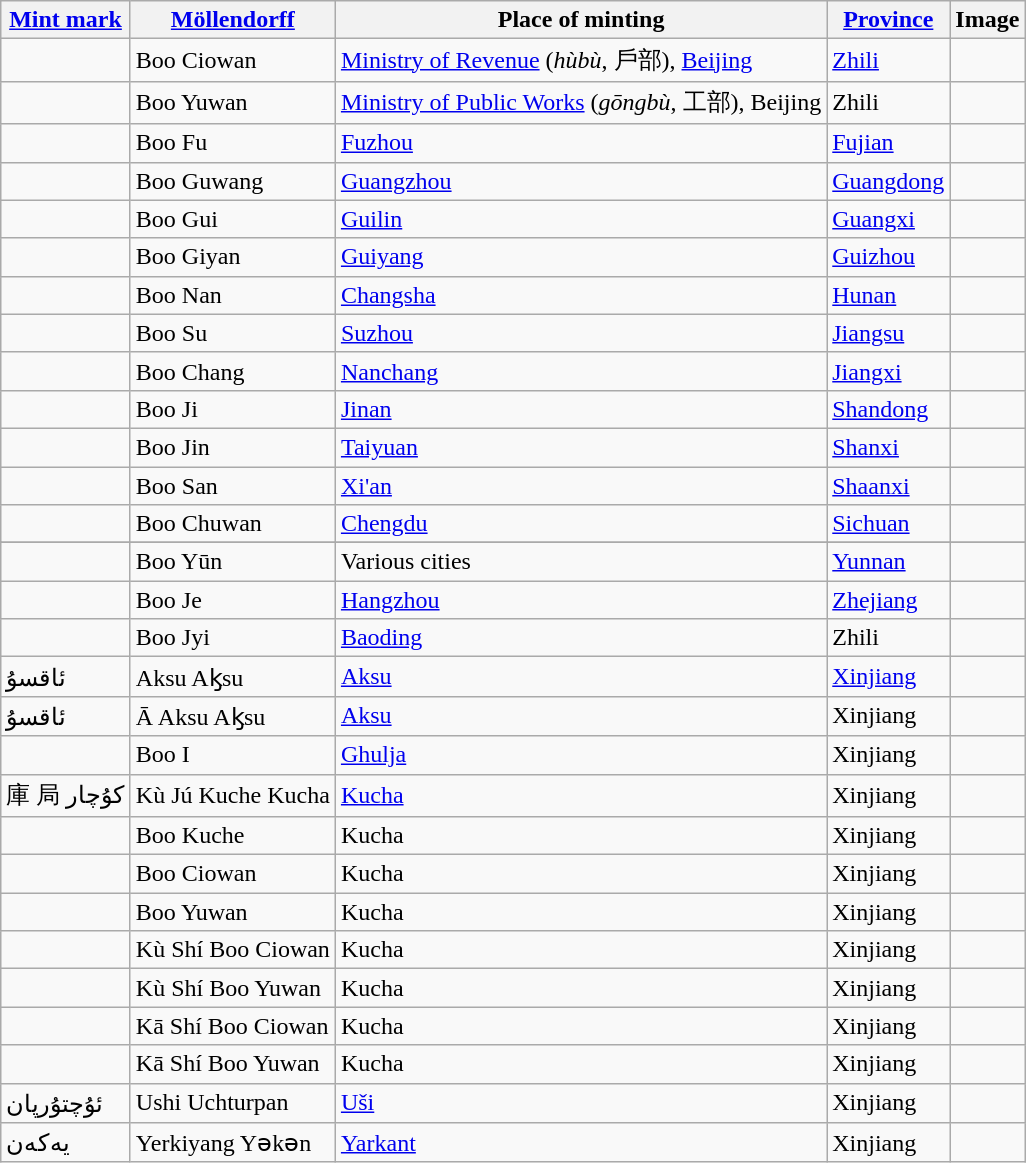<table class="wikitable">
<tr>
<th><a href='#'>Mint mark</a></th>
<th><a href='#'>Möllendorff</a></th>
<th>Place of minting</th>
<th><a href='#'>Province</a></th>
<th>Image</th>
</tr>
<tr>
<td></td>
<td>Boo Ciowan</td>
<td><a href='#'>Ministry of Revenue</a> (<em>hùbù</em>, 戶部), <a href='#'>Beijing</a></td>
<td><a href='#'>Zhili</a></td>
<td></td>
</tr>
<tr>
<td></td>
<td>Boo Yuwan</td>
<td><a href='#'>Ministry of Public Works</a> (<em>gōngbù</em>, 工部), Beijing</td>
<td>Zhili</td>
<td></td>
</tr>
<tr>
<td></td>
<td>Boo Fu</td>
<td><a href='#'>Fuzhou</a></td>
<td><a href='#'>Fujian</a></td>
<td></td>
</tr>
<tr>
<td></td>
<td>Boo Guwang</td>
<td><a href='#'>Guangzhou</a></td>
<td><a href='#'>Guangdong</a></td>
<td></td>
</tr>
<tr>
<td></td>
<td>Boo Gui</td>
<td><a href='#'>Guilin</a></td>
<td><a href='#'>Guangxi</a></td>
<td></td>
</tr>
<tr>
<td></td>
<td>Boo Giyan</td>
<td><a href='#'>Guiyang</a></td>
<td><a href='#'>Guizhou</a></td>
<td></td>
</tr>
<tr>
<td></td>
<td>Boo Nan</td>
<td><a href='#'>Changsha</a></td>
<td><a href='#'>Hunan</a></td>
<td></td>
</tr>
<tr>
<td></td>
<td>Boo Su</td>
<td><a href='#'>Suzhou</a></td>
<td><a href='#'>Jiangsu</a></td>
<td></td>
</tr>
<tr>
<td></td>
<td>Boo Chang</td>
<td><a href='#'>Nanchang</a></td>
<td><a href='#'>Jiangxi</a></td>
<td></td>
</tr>
<tr>
<td></td>
<td>Boo Ji</td>
<td><a href='#'>Jinan</a></td>
<td><a href='#'>Shandong</a></td>
<td></td>
</tr>
<tr>
<td></td>
<td>Boo Jin</td>
<td><a href='#'>Taiyuan</a></td>
<td><a href='#'>Shanxi</a></td>
<td></td>
</tr>
<tr>
<td></td>
<td>Boo San</td>
<td><a href='#'>Xi'an</a></td>
<td><a href='#'>Shaanxi</a></td>
<td></td>
</tr>
<tr>
<td></td>
<td>Boo Chuwan</td>
<td><a href='#'>Chengdu</a></td>
<td><a href='#'>Sichuan</a></td>
<td></td>
</tr>
<tr>
</tr>
<tr>
<td></td>
<td>Boo Yūn</td>
<td>Various cities</td>
<td><a href='#'>Yunnan</a></td>
<td></td>
</tr>
<tr>
<td></td>
<td>Boo Je</td>
<td><a href='#'>Hangzhou</a></td>
<td><a href='#'>Zhejiang</a></td>
<td></td>
</tr>
<tr>
<td></td>
<td>Boo Jyi</td>
<td><a href='#'>Baoding</a></td>
<td>Zhili</td>
<td></td>
</tr>
<tr>
<td {{Lang-mnc> ئاقسۇ</td>
<td>Aksu Ak̡su</td>
<td><a href='#'>Aksu</a></td>
<td><a href='#'>Xinjiang</a></td>
<td></td>
</tr>
<tr>
<td {{Lang-mnc> ئاقسۇ</td>
<td>Ā Aksu Ak̡su</td>
<td><a href='#'>Aksu</a></td>
<td>Xinjiang</td>
<td></td>
</tr>
<tr>
<td {{Lang-mnc></td>
<td>Boo I</td>
<td><a href='#'>Ghulja</a></td>
<td>Xinjiang</td>
<td></td>
</tr>
<tr>
<td>庫 局  كۇچار</td>
<td>Kù Jú Kuche Kucha</td>
<td><a href='#'>Kucha</a></td>
<td>Xinjiang</td>
<td></td>
</tr>
<tr>
<td {{Lang-mnc> </td>
<td>Boo Kuche</td>
<td>Kucha</td>
<td>Xinjiang</td>
<td></td>
</tr>
<tr>
<td {{Lang-mnc></td>
<td>Boo Ciowan</td>
<td>Kucha</td>
<td>Xinjiang</td>
<td></td>
</tr>
<tr>
<td {{Lang-mnc></td>
<td>Boo Yuwan</td>
<td>Kucha</td>
<td>Xinjiang</td>
<td></td>
</tr>
<tr>
<td {{Lang-mnc></td>
<td>Kù Shí Boo Ciowan</td>
<td>Kucha</td>
<td>Xinjiang</td>
<td></td>
</tr>
<tr>
<td {{Lang-mnc></td>
<td>Kù Shí Boo Yuwan</td>
<td>Kucha</td>
<td>Xinjiang</td>
<td></td>
</tr>
<tr>
<td {{Lang-mnc></td>
<td>Kā Shí Boo Ciowan</td>
<td>Kucha</td>
<td>Xinjiang</td>
<td></td>
</tr>
<tr>
<td {{Lang-mnc></td>
<td>Kā Shí Boo Yuwan</td>
<td>Kucha</td>
<td>Xinjiang</td>
<td></td>
</tr>
<tr>
<td {{Lang-mnc> ئۇچتۇرپان</td>
<td>Ushi Uchturpan</td>
<td><a href='#'>Uši</a></td>
<td>Xinjiang</td>
<td></td>
</tr>
<tr>
<td {{Lang-mnc> يەكەن</td>
<td>Yerkiyang Yəkən</td>
<td><a href='#'>Yarkant</a></td>
<td>Xinjiang</td>
<td></td>
</tr>
</table>
